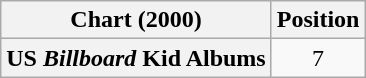<table class="wikitable plainrowheaders sortable" style="text-align:center;">
<tr>
<th scope="col">Chart (2000)</th>
<th scope="col">Position</th>
</tr>
<tr>
<th scope="row">US <em>Billboard</em> Kid Albums</th>
<td style="text-align:center;">7</td>
</tr>
</table>
